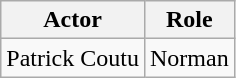<table class=wikitable>
<tr>
<th>Actor</th>
<th>Role</th>
</tr>
<tr>
<td>Patrick Coutu</td>
<td>Norman</td>
</tr>
</table>
